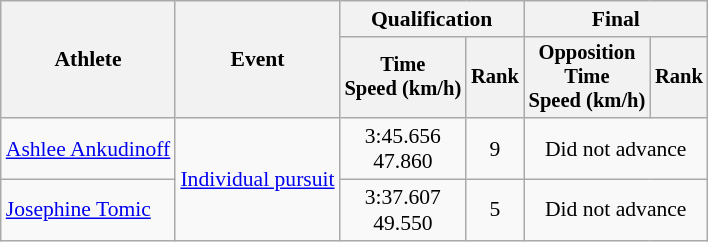<table class="wikitable" style="font-size:90%">
<tr>
<th rowspan="2">Athlete</th>
<th rowspan="2">Event</th>
<th colspan=2>Qualification</th>
<th colspan=2>Final</th>
</tr>
<tr style="font-size:95%">
<th>Time<br>Speed (km/h)</th>
<th>Rank</th>
<th>Opposition<br>Time<br>Speed (km/h)</th>
<th>Rank</th>
</tr>
<tr align=center>
<td align=left><a href='#'>Ashlee Ankudinoff</a></td>
<td align=left rowspan=2><a href='#'>Individual pursuit</a></td>
<td>3:45.656<br>47.860</td>
<td>9</td>
<td colspan=2>Did not advance</td>
</tr>
<tr align=center>
<td align=left><a href='#'>Josephine Tomic</a></td>
<td>3:37.607<br>49.550</td>
<td>5</td>
<td colspan=2>Did not advance</td>
</tr>
</table>
